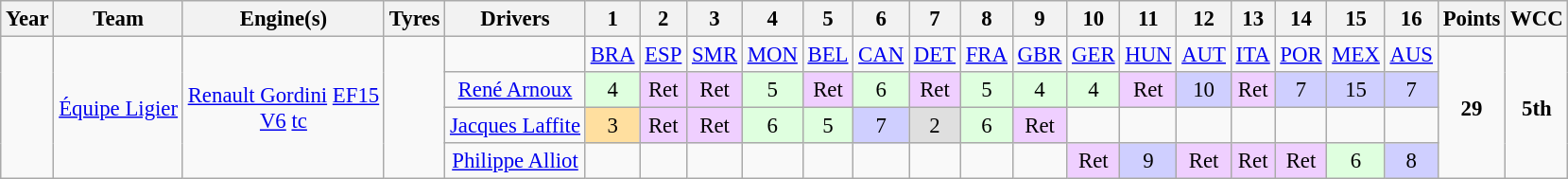<table class="wikitable" style="text-align:center; font-size:95%">
<tr>
<th>Year</th>
<th>Team</th>
<th>Engine(s)</th>
<th>Tyres</th>
<th>Drivers</th>
<th>1</th>
<th>2</th>
<th>3</th>
<th>4</th>
<th>5</th>
<th>6</th>
<th>7</th>
<th>8</th>
<th>9</th>
<th>10</th>
<th>11</th>
<th>12</th>
<th>13</th>
<th>14</th>
<th>15</th>
<th>16</th>
<th>Points</th>
<th>WCC</th>
</tr>
<tr>
<td rowspan="4"></td>
<td rowspan="4"><a href='#'>Équipe Ligier</a></td>
<td rowspan="4"><a href='#'>Renault Gordini</a> <a href='#'>EF15</a><br><a href='#'>V6</a> <a href='#'>tc</a></td>
<td rowspan="4"></td>
<td></td>
<td><a href='#'>BRA</a></td>
<td><a href='#'>ESP</a></td>
<td><a href='#'>SMR</a></td>
<td><a href='#'>MON</a></td>
<td><a href='#'>BEL</a></td>
<td><a href='#'>CAN</a></td>
<td><a href='#'>DET</a></td>
<td><a href='#'>FRA</a></td>
<td><a href='#'>GBR</a></td>
<td><a href='#'>GER</a></td>
<td><a href='#'>HUN</a></td>
<td><a href='#'>AUT</a></td>
<td><a href='#'>ITA</a></td>
<td><a href='#'>POR</a></td>
<td><a href='#'>MEX</a></td>
<td><a href='#'>AUS</a></td>
<td rowspan="4"><strong>29</strong></td>
<td rowspan="4"><strong>5th</strong></td>
</tr>
<tr>
<td> <a href='#'>René Arnoux</a></td>
<td style="background:#DFFFDF;">4</td>
<td style="background:#EFCFFF;">Ret</td>
<td style="background:#EFCFFF;">Ret</td>
<td style="background:#DFFFDF;">5</td>
<td style="background:#EFCFFF;">Ret</td>
<td style="background:#DFFFDF;">6</td>
<td style="background:#EFCFFF;">Ret</td>
<td style="background:#DFFFDF;">5</td>
<td style="background:#DFFFDF;">4</td>
<td style="background:#DFFFDF;">4</td>
<td style="background:#EFCFFF;">Ret</td>
<td style="background:#CFCFFF;">10</td>
<td style="background:#EFCFFF;">Ret</td>
<td style="background:#CFCFFF;">7</td>
<td style="background:#CFCFFF;">15</td>
<td style="background:#CFCFFF;">7</td>
</tr>
<tr>
<td> <a href='#'>Jacques Laffite</a></td>
<td style="background:#FFDF9F;">3</td>
<td style="background:#EFCFFF;">Ret</td>
<td style="background:#EFCFFF;">Ret</td>
<td style="background:#DFFFDF;">6</td>
<td style="background:#DFFFDF;">5</td>
<td style="background:#CFCFFF;">7</td>
<td style="background:#DFDFDF;">2</td>
<td style="background:#DFFFDF;">6</td>
<td style="background:#EFCFFF;">Ret</td>
<td></td>
<td></td>
<td></td>
<td></td>
<td></td>
<td></td>
<td></td>
</tr>
<tr>
<td> <a href='#'>Philippe Alliot</a></td>
<td></td>
<td></td>
<td></td>
<td></td>
<td></td>
<td></td>
<td></td>
<td></td>
<td></td>
<td style="background:#EFCFFF;">Ret</td>
<td style="background:#CFCFFF;">9</td>
<td style="background:#EFCFFF;">Ret</td>
<td style="background:#EFCFFF;">Ret</td>
<td style="background:#EFCFFF;">Ret</td>
<td style="background:#DFFFDF;">6</td>
<td style="background:#CFCFFF;">8</td>
</tr>
</table>
